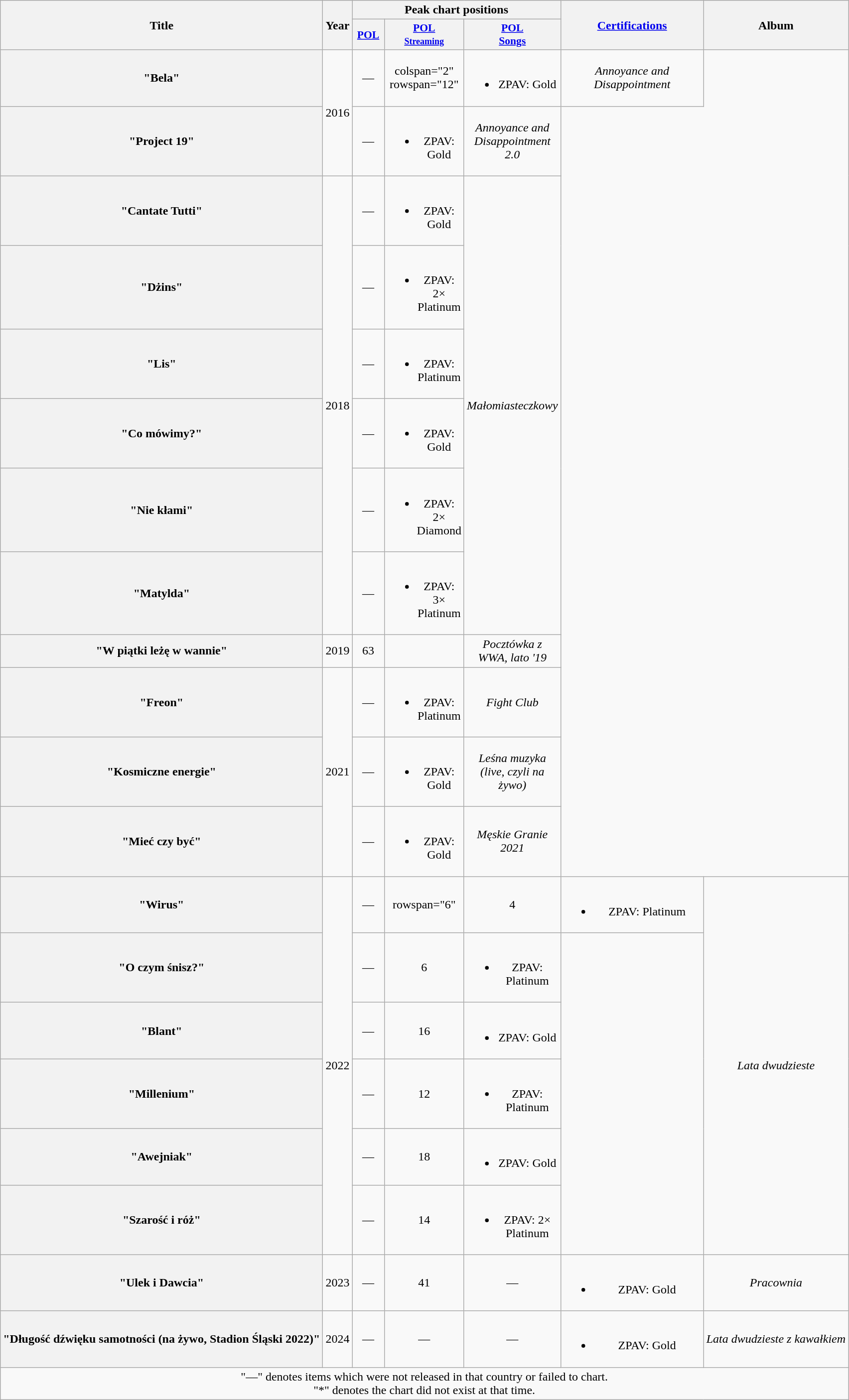<table class="wikitable plainrowheaders" style="text-align:center;">
<tr>
<th scope="col" rowspan="2">Title</th>
<th scope="col" rowspan="2" style="width:1em;">Year</th>
<th scope="col" colspan="3">Peak chart positions</th>
<th scope="col" rowspan="2" style="width:11.5em;"><a href='#'>Certifications</a></th>
<th scope="col" rowspan="2">Album</th>
</tr>
<tr>
<th style="width:2.5em;font-size:90%;"><a href='#'>POL</a><br></th>
<th style="width:2.5em;font-size:90%;"><a href='#'>POL<br><small>Streaming</small></a><br></th>
<th style="width:2.5em;font-size:90%;"><a href='#'>POL<br>Songs</a><br></th>
</tr>
<tr>
<th scope="row">"Bela"</th>
<td rowspan="2">2016</td>
<td>—</td>
<td>colspan="2" rowspan="12" </td>
<td><br><ul><li>ZPAV: Gold</li></ul></td>
<td><em>Annoyance and Disappointment</em></td>
</tr>
<tr>
<th scope="row">"Project 19"</th>
<td>—</td>
<td><br><ul><li>ZPAV: Gold</li></ul></td>
<td><em>Annoyance and Disappointment 2.0</em></td>
</tr>
<tr>
<th scope="row">"Cantate Tutti"</th>
<td rowspan="6">2018</td>
<td>—</td>
<td><br><ul><li>ZPAV: Gold</li></ul></td>
<td rowspan="6"><em>Małomiasteczkowy</em></td>
</tr>
<tr>
<th scope="row">"Dżins"</th>
<td>—</td>
<td><br><ul><li>ZPAV: 2× Platinum</li></ul></td>
</tr>
<tr>
<th scope="row">"Lis"</th>
<td>—</td>
<td><br><ul><li>ZPAV: Platinum</li></ul></td>
</tr>
<tr>
<th scope="row">"Co mówimy?"</th>
<td>—</td>
<td><br><ul><li>ZPAV: Gold</li></ul></td>
</tr>
<tr>
<th scope="row">"Nie kłami"</th>
<td>—</td>
<td><br><ul><li>ZPAV: 2× Diamond</li></ul></td>
</tr>
<tr>
<th scope="row">"Matylda"</th>
<td>—</td>
<td><br><ul><li>ZPAV: 3× Platinum</li></ul></td>
</tr>
<tr>
<th scope="row">"W piątki leżę w wannie"<br></th>
<td>2019</td>
<td>63</td>
<td></td>
<td><em>Pocztówka z WWA, lato '19</em></td>
</tr>
<tr>
<th scope="row">"Freon"<br></th>
<td rowspan="3">2021</td>
<td>—</td>
<td><br><ul><li>ZPAV: Platinum</li></ul></td>
<td><em>Fight Club</em></td>
</tr>
<tr>
<th scope="row">"Kosmiczne energie"<br></th>
<td>—</td>
<td><br><ul><li>ZPAV: Gold</li></ul></td>
<td><em>Leśna muzyka (live, czyli na żywo)</em></td>
</tr>
<tr>
<th scope="row">"Mieć czy być"<br></th>
<td>—</td>
<td><br><ul><li>ZPAV: Gold</li></ul></td>
<td><em>Męskie Granie 2021</em></td>
</tr>
<tr>
<th scope="row">"Wirus"</th>
<td rowspan="6">2022</td>
<td>—</td>
<td>rowspan="6" </td>
<td>4</td>
<td><br><ul><li>ZPAV: Platinum</li></ul></td>
<td rowspan="6"><em>Lata dwudzieste</em></td>
</tr>
<tr>
<th scope="row">"O czym śnisz?"<br></th>
<td>—</td>
<td>6</td>
<td><br><ul><li>ZPAV: Platinum</li></ul></td>
</tr>
<tr>
<th scope="row">"Blant"</th>
<td>—</td>
<td>16</td>
<td><br><ul><li>ZPAV: Gold</li></ul></td>
</tr>
<tr>
<th scope="row">"Millenium"</th>
<td>—</td>
<td>12</td>
<td><br><ul><li>ZPAV: Platinum</li></ul></td>
</tr>
<tr>
<th scope="row">"Awejniak"<br></th>
<td>—</td>
<td>18</td>
<td><br><ul><li>ZPAV: Gold</li></ul></td>
</tr>
<tr>
<th scope="row">"Szarość i róż"</th>
<td>—</td>
<td>14</td>
<td><br><ul><li>ZPAV: 2× Platinum</li></ul></td>
</tr>
<tr>
<th scope="row">"Ulek i Dawcia"<br></th>
<td>2023</td>
<td>—</td>
<td>41</td>
<td>—</td>
<td><br><ul><li>ZPAV: Gold</li></ul></td>
<td><em>Pracownia</em></td>
</tr>
<tr>
<th scope="row">"Długość dźwięku samotności (na żywo, Stadion Śląski 2022)"<br></th>
<td>2024</td>
<td>—</td>
<td>—</td>
<td>—</td>
<td><br><ul><li>ZPAV: Gold</li></ul></td>
<td><em>Lata dwudzieste z kawałkiem</em></td>
</tr>
<tr>
<td colspan="7 style="font-size:90%;">"—" denotes items which were not released in that country or failed to chart.<br>"*" denotes the chart did not exist at that time.</td>
</tr>
</table>
